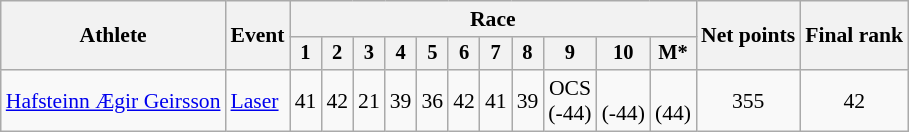<table class="wikitable" style="font-size:90%">
<tr>
<th rowspan=2>Athlete</th>
<th rowspan=2>Event</th>
<th colspan=11>Race</th>
<th rowspan=2>Net points</th>
<th rowspan=2>Final rank</th>
</tr>
<tr style="font-size:95%">
<th>1</th>
<th>2</th>
<th>3</th>
<th>4</th>
<th>5</th>
<th>6</th>
<th>7</th>
<th>8</th>
<th>9</th>
<th>10</th>
<th>M*</th>
</tr>
<tr align=center>
<td align=left><a href='#'>Hafsteinn Ægir Geirsson</a></td>
<td align=left><a href='#'>Laser</a></td>
<td>41</td>
<td>42</td>
<td>21</td>
<td>39</td>
<td>36</td>
<td>42</td>
<td>41</td>
<td>39</td>
<td>OCS<br>(-44)</td>
<td><br>(-44)</td>
<td><br>(44)</td>
<td>355</td>
<td>42</td>
</tr>
</table>
